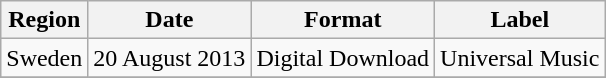<table class=wikitable>
<tr>
<th>Region</th>
<th>Date</th>
<th>Format</th>
<th>Label</th>
</tr>
<tr>
<td>Sweden</td>
<td>20 August 2013</td>
<td>Digital Download</td>
<td>Universal Music</td>
</tr>
<tr>
</tr>
</table>
